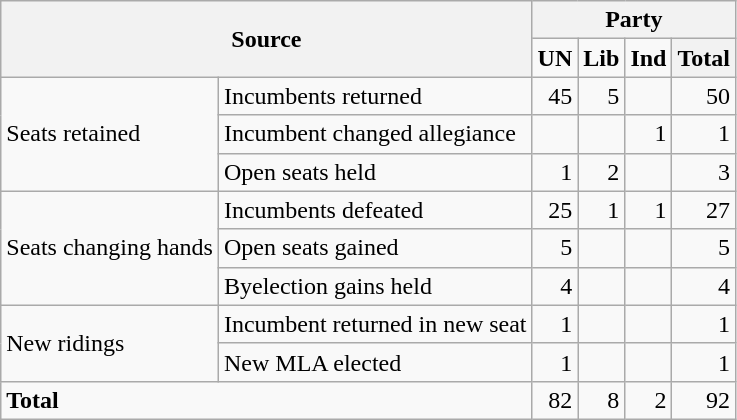<table class="wikitable" style="text-align:right;">
<tr>
<th colspan="2" rowspan="2">Source</th>
<th colspan="4">Party</th>
</tr>
<tr>
<td><strong>UN</strong></td>
<td><strong>Lib</strong></td>
<td><strong>Ind</strong></td>
<th>Total</th>
</tr>
<tr>
<td rowspan="3" style="text-align:left;">Seats retained</td>
<td style="text-align:left;">Incumbents returned</td>
<td>45</td>
<td>5</td>
<td></td>
<td>50</td>
</tr>
<tr>
<td style="text-align:left;">Incumbent changed allegiance</td>
<td></td>
<td></td>
<td>1</td>
<td>1</td>
</tr>
<tr>
<td style="text-align:left;">Open seats held</td>
<td>1</td>
<td>2</td>
<td></td>
<td>3</td>
</tr>
<tr>
<td rowspan="3" style="text-align:left;">Seats changing hands</td>
<td style="text-align:left;">Incumbents defeated</td>
<td>25</td>
<td>1</td>
<td>1</td>
<td>27</td>
</tr>
<tr>
<td style="text-align:left;">Open seats gained</td>
<td>5</td>
<td></td>
<td></td>
<td>5</td>
</tr>
<tr>
<td style="text-align:left;">Byelection gains held</td>
<td>4</td>
<td></td>
<td></td>
<td>4</td>
</tr>
<tr>
<td rowspan="2" style="text-align:left;">New ridings</td>
<td style="text-align:left;">Incumbent returned in new seat</td>
<td>1</td>
<td></td>
<td></td>
<td>1</td>
</tr>
<tr>
<td style="text-align:left;">New MLA elected</td>
<td>1</td>
<td></td>
<td></td>
<td>1</td>
</tr>
<tr>
<td colspan="2" style="text-align:left;"><strong>Total</strong></td>
<td>82</td>
<td>8</td>
<td>2</td>
<td>92</td>
</tr>
</table>
